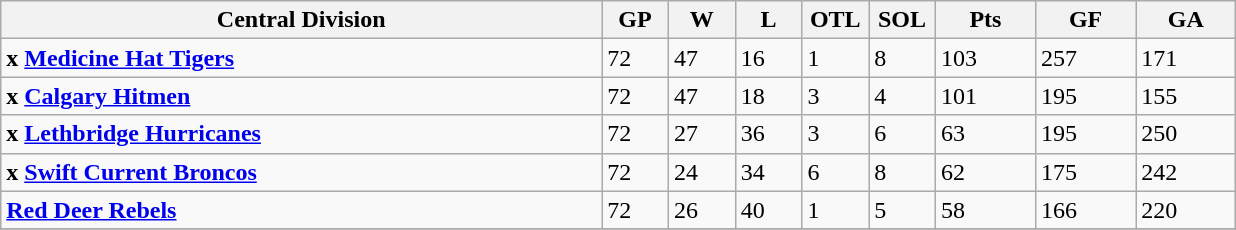<table class="wikitable">
<tr>
<th width="45%">Central Division</th>
<th width="5%">GP</th>
<th width="5%">W</th>
<th width="5%">L</th>
<th width="5%">OTL</th>
<th width="5%">SOL</th>
<th width="7.5%">Pts</th>
<th width="7.5%">GF</th>
<th width="7.5%">GA</th>
</tr>
<tr>
<td><strong>x <a href='#'>Medicine Hat Tigers</a></strong></td>
<td>72</td>
<td>47</td>
<td>16</td>
<td>1</td>
<td>8</td>
<td>103</td>
<td>257</td>
<td>171</td>
</tr>
<tr>
<td><strong>x <a href='#'>Calgary Hitmen</a></strong></td>
<td>72</td>
<td>47</td>
<td>18</td>
<td>3</td>
<td>4</td>
<td>101</td>
<td>195</td>
<td>155</td>
</tr>
<tr>
<td><strong>x <a href='#'>Lethbridge Hurricanes</a></strong></td>
<td>72</td>
<td>27</td>
<td>36</td>
<td>3</td>
<td>6</td>
<td>63</td>
<td>195</td>
<td>250</td>
</tr>
<tr>
<td><strong>x <a href='#'>Swift Current Broncos</a></strong></td>
<td>72</td>
<td>24</td>
<td>34</td>
<td>6</td>
<td>8</td>
<td>62</td>
<td>175</td>
<td>242</td>
</tr>
<tr>
<td><strong><a href='#'>Red Deer Rebels</a></strong></td>
<td>72</td>
<td>26</td>
<td>40</td>
<td>1</td>
<td>5</td>
<td>58</td>
<td>166</td>
<td>220</td>
</tr>
<tr>
</tr>
</table>
